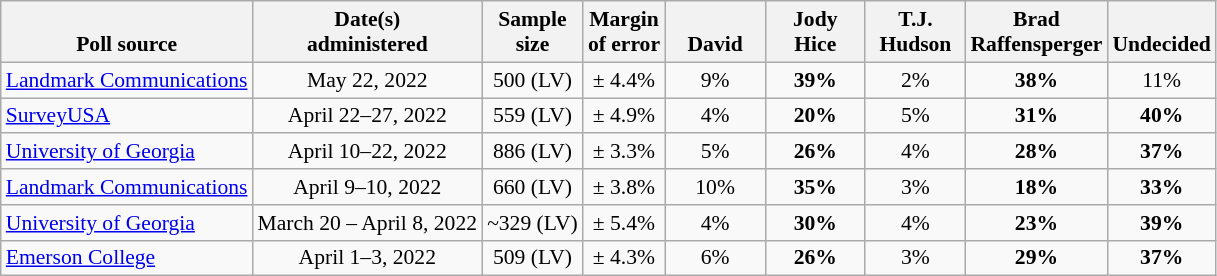<table class="wikitable" style="font-size:90%;text-align:center;">
<tr valign=bottom>
<th>Poll source</th>
<th>Date(s)<br>administered</th>
<th>Sample<br>size</th>
<th>Margin<br>of error</th>
<th style="width:60px;">David<br></th>
<th style="width:60px;">Jody<br>Hice</th>
<th style="width:60px;">T.J.<br>Hudson</th>
<th style="width:60px;">Brad<br>Raffensperger</th>
<th>Undecided</th>
</tr>
<tr>
<td style="text-align:left;"><a href='#'>Landmark Communications</a></td>
<td>May 22, 2022</td>
<td>500 (LV)</td>
<td>± 4.4%</td>
<td>9%</td>
<td><strong>39%</strong></td>
<td>2%</td>
<td><strong>38%</strong></td>
<td>11%</td>
</tr>
<tr>
<td style="text-align:left;"><a href='#'>SurveyUSA</a></td>
<td>April 22–27, 2022</td>
<td>559 (LV)</td>
<td>± 4.9%</td>
<td>4%</td>
<td><strong>20%</strong></td>
<td>5%</td>
<td><strong>31%</strong></td>
<td><strong>40%</strong></td>
</tr>
<tr>
<td style="text-align:left;"><a href='#'>University of Georgia</a></td>
<td>April 10–22, 2022</td>
<td>886 (LV)</td>
<td>± 3.3%</td>
<td>5%</td>
<td><strong>26%</strong></td>
<td>4%</td>
<td><strong>28%</strong></td>
<td><strong>37%</strong></td>
</tr>
<tr>
<td style="text-align:left;"><a href='#'>Landmark Communications</a></td>
<td>April 9–10, 2022</td>
<td>660 (LV)</td>
<td>± 3.8%</td>
<td>10%</td>
<td><strong>35%</strong></td>
<td>3%</td>
<td><strong>18%</strong></td>
<td><strong>33%</strong></td>
</tr>
<tr>
<td style="text-align:left;"><a href='#'>University of Georgia</a></td>
<td>March 20 – April 8, 2022</td>
<td>~329 (LV)</td>
<td>± 5.4%</td>
<td>4%</td>
<td><strong>30%</strong></td>
<td>4%</td>
<td><strong>23%</strong></td>
<td><strong>39%</strong></td>
</tr>
<tr>
<td style="text-align:left;"><a href='#'>Emerson College</a></td>
<td>April 1–3, 2022</td>
<td>509 (LV)</td>
<td>± 4.3%</td>
<td>6%</td>
<td><strong>26%</strong></td>
<td>3%</td>
<td><strong>29%</strong></td>
<td><strong>37%</strong></td>
</tr>
</table>
